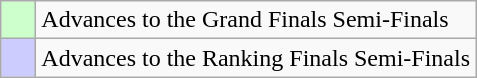<table class="wikitable">
<tr>
<td bgcolor="#ccffcc">    </td>
<td>Advances to the Grand Finals Semi-Finals</td>
</tr>
<tr>
<td bgcolor="#ccccff">    </td>
<td>Advances to the Ranking Finals Semi-Finals</td>
</tr>
</table>
